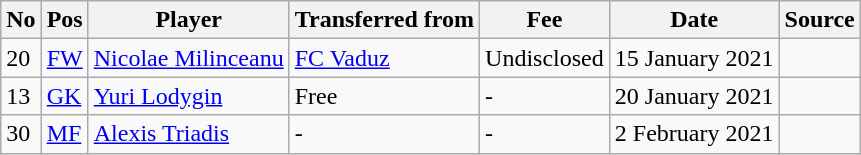<table class="wikitable">
<tr>
<th>No</th>
<th>Pos</th>
<th>Player</th>
<th>Transferred from</th>
<th>Fee</th>
<th>Date</th>
<th>Source</th>
</tr>
<tr>
<td>20</td>
<td><a href='#'>FW</a></td>
<td><a href='#'>Nicolae Milinceanu</a></td>
<td><a href='#'>FC Vaduz</a></td>
<td>Undisclosed</td>
<td>15 January 2021</td>
<td></td>
</tr>
<tr>
<td>13</td>
<td><a href='#'>GK</a></td>
<td><a href='#'>Yuri Lodygin</a></td>
<td>Free</td>
<td>-</td>
<td>20 January 2021</td>
<td></td>
</tr>
<tr>
<td>30</td>
<td><a href='#'>MF</a></td>
<td><a href='#'>Alexis Triadis</a></td>
<td>-</td>
<td>-</td>
<td>2 February 2021</td>
<td></td>
</tr>
</table>
